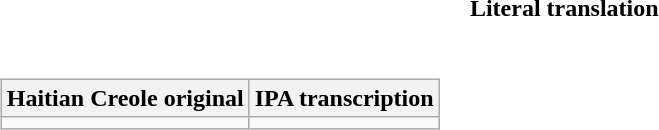<table>
<tr>
<th></th>
<th>Literal translation</th>
</tr>
<tr style="white-space:nowrap;">
<td><br><table class="wikitable">
<tr>
<th>Haitian Creole original</th>
<th>IPA transcription</th>
</tr>
<tr style="vertical-align:top; white-space:nowrap;">
<td></td>
<td></td>
</tr>
</table>
</td>
<td></td>
</tr>
</table>
